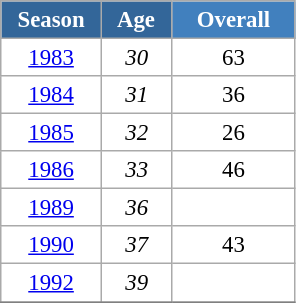<table class="wikitable" style="font-size:95%; text-align:center; border:grey solid 1px; border-collapse:collapse; background:#ffffff;">
<tr>
<th style="background-color:#369; color:white; width:60px;"> Season </th>
<th style="background-color:#369; color:white; width:40px;"> Age </th>
<th style="background-color:#4180be; color:white; width:75px;">Overall</th>
</tr>
<tr>
<td><a href='#'>1983</a></td>
<td><em>30</em></td>
<td>63</td>
</tr>
<tr>
<td><a href='#'>1984</a></td>
<td><em>31</em></td>
<td>36</td>
</tr>
<tr>
<td><a href='#'>1985</a></td>
<td><em>32</em></td>
<td>26</td>
</tr>
<tr>
<td><a href='#'>1986</a></td>
<td><em>33</em></td>
<td>46</td>
</tr>
<tr>
<td><a href='#'>1989</a></td>
<td><em>36</em></td>
<td></td>
</tr>
<tr>
<td><a href='#'>1990</a></td>
<td><em>37</em></td>
<td>43</td>
</tr>
<tr>
<td><a href='#'>1992</a></td>
<td><em>39</em></td>
<td></td>
</tr>
<tr>
</tr>
</table>
